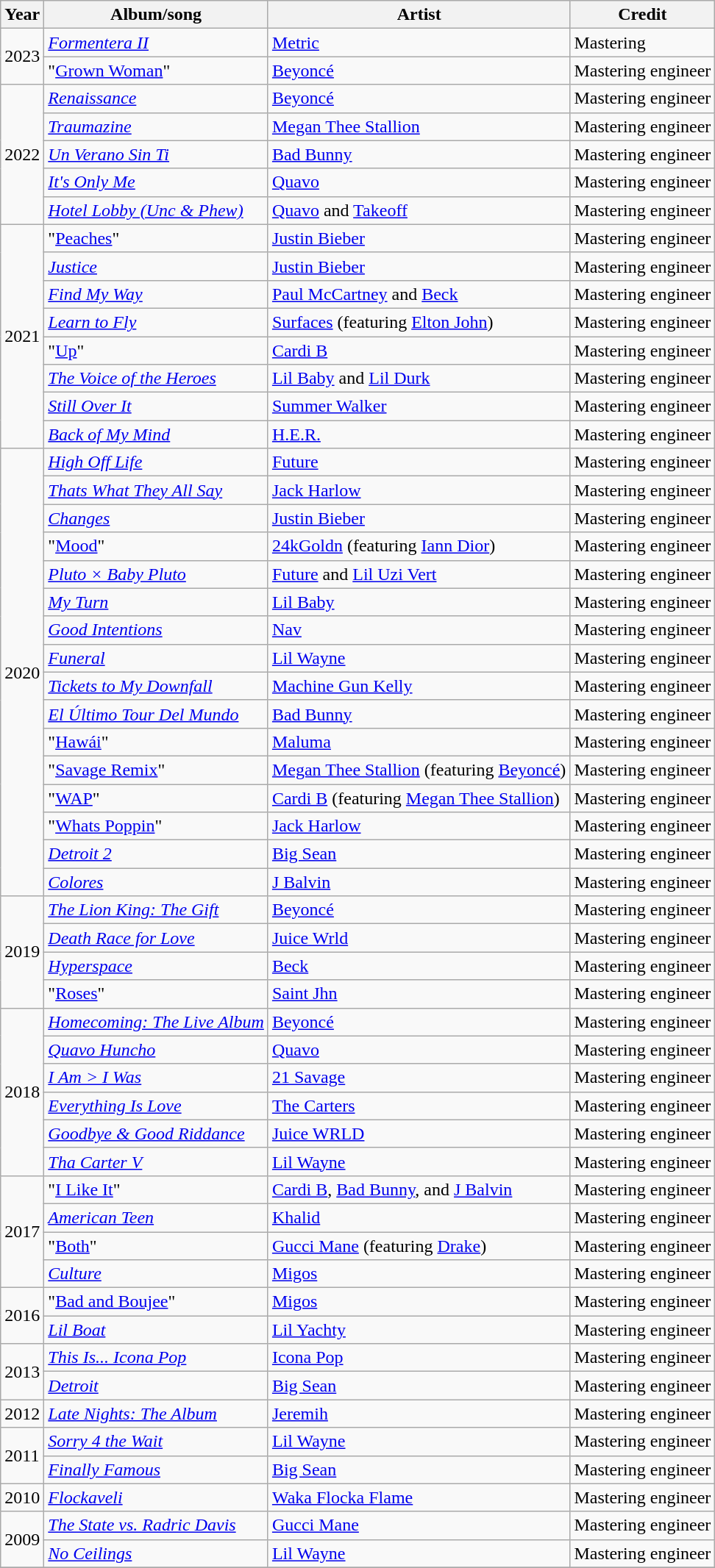<table class="wikitable">
<tr>
<th>Year</th>
<th>Album/song</th>
<th>Artist</th>
<th>Credit</th>
</tr>
<tr>
<td rowspan="2">2023</td>
<td><em><a href='#'>Formentera II</a></em></td>
<td><a href='#'>Metric</a></td>
<td>Mastering</td>
</tr>
<tr>
<td>"<a href='#'>Grown Woman</a>"</td>
<td><a href='#'>Beyoncé</a></td>
<td>Mastering engineer</td>
</tr>
<tr>
<td rowspan="5">2022</td>
<td><em><a href='#'>Renaissance</a></em></td>
<td><a href='#'>Beyoncé</a></td>
<td>Mastering engineer</td>
</tr>
<tr>
<td><em><a href='#'>Traumazine</a></em></td>
<td><a href='#'>Megan Thee Stallion</a></td>
<td>Mastering engineer</td>
</tr>
<tr>
<td><em><a href='#'>Un Verano Sin Ti</a></em></td>
<td><a href='#'>Bad Bunny</a></td>
<td>Mastering engineer</td>
</tr>
<tr>
<td><em><a href='#'>It's Only Me</a></em></td>
<td><a href='#'>Quavo</a></td>
<td>Mastering engineer</td>
</tr>
<tr>
<td><em><a href='#'>Hotel Lobby (Unc & Phew)</a></em></td>
<td><a href='#'>Quavo</a> and <a href='#'>Takeoff</a></td>
<td>Mastering engineer</td>
</tr>
<tr>
<td rowspan="8">2021</td>
<td>"<a href='#'>Peaches</a>"</td>
<td><a href='#'>Justin Bieber</a></td>
<td>Mastering engineer</td>
</tr>
<tr>
<td><em><a href='#'>Justice</a> </em></td>
<td><a href='#'>Justin Bieber</a></td>
<td>Mastering engineer</td>
</tr>
<tr>
<td><em><a href='#'>Find My Way</a></em></td>
<td><a href='#'>Paul McCartney</a> and <a href='#'>Beck</a></td>
<td>Mastering engineer</td>
</tr>
<tr>
<td><em><a href='#'>Learn to Fly</a> </em></td>
<td><a href='#'>Surfaces</a> (featuring <a href='#'>Elton John</a>)</td>
<td>Mastering engineer</td>
</tr>
<tr>
<td>"<a href='#'>Up</a>"</td>
<td><a href='#'>Cardi B</a></td>
<td>Mastering engineer</td>
</tr>
<tr>
<td><em><a href='#'>The Voice of the Heroes</a> </em></td>
<td><a href='#'>Lil Baby</a> and <a href='#'>Lil Durk</a></td>
<td>Mastering engineer</td>
</tr>
<tr>
<td><em><a href='#'>Still Over It</a> </em></td>
<td><a href='#'>Summer Walker</a></td>
<td>Mastering engineer</td>
</tr>
<tr>
<td><em><a href='#'>Back of My Mind</a></em></td>
<td><a href='#'>H.E.R.</a></td>
<td>Mastering engineer</td>
</tr>
<tr>
<td rowspan="16">2020</td>
<td><em><a href='#'>High Off Life</a></em></td>
<td><a href='#'>Future</a></td>
<td>Mastering engineer</td>
</tr>
<tr>
<td><em><a href='#'>Thats What They All Say</a></em></td>
<td><a href='#'>Jack Harlow</a></td>
<td>Mastering engineer</td>
</tr>
<tr>
<td><em><a href='#'>Changes</a></em></td>
<td><a href='#'>Justin Bieber</a></td>
<td>Mastering engineer</td>
</tr>
<tr>
<td>"<a href='#'>Mood</a>"</td>
<td><a href='#'>24kGoldn</a> (featuring <a href='#'>Iann Dior</a>)</td>
<td>Mastering engineer</td>
</tr>
<tr>
<td><em><a href='#'>Pluto × Baby Pluto</a></em></td>
<td><a href='#'>Future</a> and <a href='#'>Lil Uzi Vert</a></td>
<td>Mastering engineer</td>
</tr>
<tr>
<td><em><a href='#'>My Turn</a></em></td>
<td><a href='#'>Lil Baby</a></td>
<td>Mastering engineer</td>
</tr>
<tr>
<td><em><a href='#'>Good Intentions</a></em></td>
<td><a href='#'>Nav</a></td>
<td>Mastering engineer</td>
</tr>
<tr>
<td><em><a href='#'>Funeral</a></em></td>
<td><a href='#'>Lil Wayne</a></td>
<td>Mastering engineer</td>
</tr>
<tr>
<td><em><a href='#'>Tickets to My Downfall</a></em></td>
<td><a href='#'>Machine Gun Kelly</a></td>
<td>Mastering engineer</td>
</tr>
<tr>
<td><em><a href='#'>El Último Tour Del Mundo</a></em></td>
<td><a href='#'>Bad Bunny</a></td>
<td>Mastering engineer</td>
</tr>
<tr>
<td>"<a href='#'>Hawái</a>"</td>
<td><a href='#'>Maluma</a></td>
<td>Mastering engineer</td>
</tr>
<tr>
<td>"<a href='#'>Savage Remix</a>"</td>
<td><a href='#'>Megan Thee Stallion</a> (featuring <a href='#'>Beyoncé</a>)</td>
<td>Mastering engineer</td>
</tr>
<tr>
<td>"<a href='#'>WAP</a>"</td>
<td><a href='#'>Cardi B</a> (featuring <a href='#'>Megan Thee Stallion</a>)</td>
<td>Mastering engineer</td>
</tr>
<tr>
<td>"<a href='#'>Whats Poppin</a>"</td>
<td><a href='#'>Jack Harlow</a></td>
<td>Mastering engineer</td>
</tr>
<tr>
<td><em><a href='#'>Detroit 2</a></em></td>
<td><a href='#'>Big Sean</a></td>
<td>Mastering engineer</td>
</tr>
<tr>
<td><em><a href='#'>Colores</a></em></td>
<td><a href='#'>J Balvin</a></td>
<td>Mastering engineer</td>
</tr>
<tr>
<td rowspan="4">2019</td>
<td><em><a href='#'>The Lion King: The Gift</a></em></td>
<td><a href='#'>Beyoncé</a></td>
<td>Mastering engineer</td>
</tr>
<tr>
<td><em><a href='#'>Death Race for Love</a></em></td>
<td><a href='#'>Juice Wrld</a></td>
<td>Mastering engineer</td>
</tr>
<tr>
<td><em><a href='#'>Hyperspace</a></em></td>
<td><a href='#'>Beck</a></td>
<td>Mastering engineer</td>
</tr>
<tr>
<td>"<a href='#'>Roses</a>"</td>
<td><a href='#'>Saint Jhn</a></td>
<td>Mastering engineer</td>
</tr>
<tr>
<td rowspan="6">2018</td>
<td><em><a href='#'>Homecoming: The Live Album</a></em></td>
<td><a href='#'>Beyoncé</a></td>
<td>Mastering engineer</td>
</tr>
<tr>
<td><em><a href='#'>Quavo Huncho</a></em></td>
<td><a href='#'>Quavo</a></td>
<td>Mastering engineer</td>
</tr>
<tr>
<td><em><a href='#'>I Am > I Was</a></em></td>
<td><a href='#'>21 Savage</a></td>
<td>Mastering engineer</td>
</tr>
<tr>
<td><em><a href='#'>Everything Is Love</a></em></td>
<td><a href='#'>The Carters</a></td>
<td>Mastering engineer</td>
</tr>
<tr>
<td><em><a href='#'>Goodbye & Good Riddance</a></em></td>
<td><a href='#'>Juice WRLD</a></td>
<td>Mastering engineer</td>
</tr>
<tr>
<td><em><a href='#'>Tha Carter V</a></em></td>
<td><a href='#'>Lil Wayne</a></td>
<td>Mastering engineer</td>
</tr>
<tr>
<td rowspan="4">2017</td>
<td>"<a href='#'>I Like It</a>"</td>
<td><a href='#'>Cardi B</a>, <a href='#'>Bad Bunny</a>, and <a href='#'>J Balvin</a></td>
<td>Mastering engineer</td>
</tr>
<tr>
<td><em><a href='#'>American Teen</a></em></td>
<td><a href='#'>Khalid</a></td>
<td>Mastering engineer</td>
</tr>
<tr>
<td>"<a href='#'>Both</a>"</td>
<td><a href='#'>Gucci Mane</a> (featuring <a href='#'>Drake</a>)</td>
<td>Mastering engineer</td>
</tr>
<tr>
<td><em><a href='#'>Culture</a></em></td>
<td><a href='#'>Migos</a></td>
<td>Mastering engineer</td>
</tr>
<tr>
<td rowspan="2">2016</td>
<td>"<a href='#'>Bad and Boujee</a>" </td>
<td><a href='#'>Migos</a></td>
<td>Mastering engineer</td>
</tr>
<tr>
<td><em><a href='#'>Lil Boat</a></em></td>
<td><a href='#'>Lil Yachty</a></td>
<td>Mastering engineer</td>
</tr>
<tr>
<td rowspan="2">2013</td>
<td><em><a href='#'>This Is... Icona Pop</a></em></td>
<td><a href='#'>Icona Pop</a></td>
<td>Mastering engineer</td>
</tr>
<tr>
<td><em><a href='#'>Detroit</a></em></td>
<td><a href='#'>Big Sean</a></td>
<td>Mastering engineer</td>
</tr>
<tr>
<td rowspan="1">2012</td>
<td><em><a href='#'>Late Nights: The Album</a></em></td>
<td><a href='#'>Jeremih</a></td>
<td>Mastering engineer</td>
</tr>
<tr>
<td rowspan="2">2011</td>
<td><em><a href='#'>Sorry 4 the Wait</a></em></td>
<td><a href='#'>Lil Wayne</a></td>
<td>Mastering engineer</td>
</tr>
<tr>
<td><em><a href='#'>Finally Famous</a></em></td>
<td><a href='#'>Big Sean</a></td>
<td>Mastering engineer</td>
</tr>
<tr>
<td rowspan="1">2010</td>
<td><em><a href='#'>Flockaveli</a></em></td>
<td><a href='#'>Waka Flocka Flame</a></td>
<td>Mastering engineer</td>
</tr>
<tr>
<td rowspan="2">2009</td>
<td><em><a href='#'>The State vs. Radric Davis</a></em></td>
<td><a href='#'>Gucci Mane</a></td>
<td>Mastering engineer</td>
</tr>
<tr>
<td><em><a href='#'>No Ceilings</a></em></td>
<td><a href='#'>Lil Wayne</a></td>
<td>Mastering engineer</td>
</tr>
<tr>
</tr>
</table>
